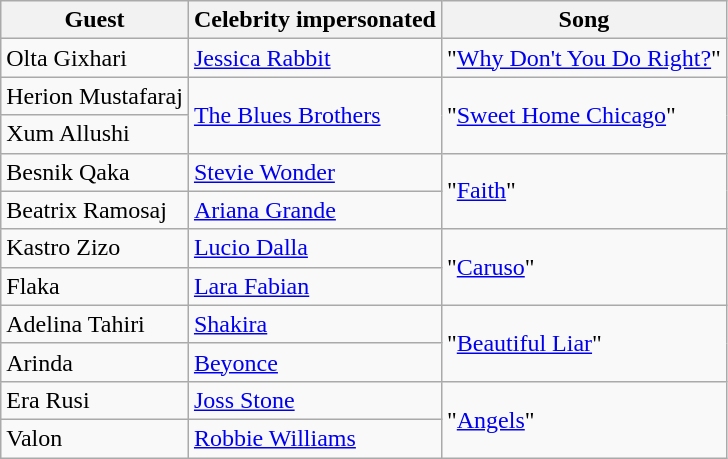<table class="wikitable">
<tr>
<th>Guest</th>
<th>Celebrity impersonated</th>
<th>Song</th>
</tr>
<tr>
<td>Olta Gixhari</td>
<td><a href='#'>Jessica Rabbit</a></td>
<td>"<a href='#'>Why Don't You Do Right?</a>"</td>
</tr>
<tr>
<td>Herion Mustafaraj</td>
<td rowspan="2"><a href='#'>The Blues Brothers</a></td>
<td rowspan="2">"<a href='#'>Sweet Home Chicago</a>"</td>
</tr>
<tr>
<td>Xum Allushi</td>
</tr>
<tr>
<td>Besnik Qaka</td>
<td><a href='#'>Stevie Wonder</a></td>
<td rowspan="2">"<a href='#'>Faith</a>"</td>
</tr>
<tr>
<td>Beatrix Ramosaj</td>
<td><a href='#'>Ariana Grande</a></td>
</tr>
<tr>
<td>Kastro Zizo</td>
<td><a href='#'>Lucio Dalla</a></td>
<td rowspan="2">"<a href='#'>Caruso</a>"</td>
</tr>
<tr>
<td>Flaka</td>
<td><a href='#'>Lara Fabian</a></td>
</tr>
<tr>
<td>Adelina Tahiri</td>
<td><a href='#'>Shakira</a></td>
<td rowspan="2">"<a href='#'>Beautiful Liar</a>"</td>
</tr>
<tr>
<td>Arinda</td>
<td><a href='#'>Beyonce</a></td>
</tr>
<tr>
<td>Era Rusi</td>
<td><a href='#'>Joss Stone</a></td>
<td rowspan="2">"<a href='#'>Angels</a>"</td>
</tr>
<tr>
<td>Valon</td>
<td><a href='#'>Robbie Williams</a></td>
</tr>
</table>
